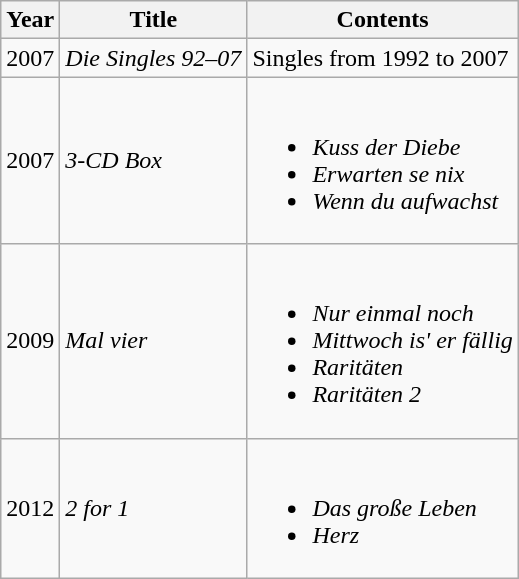<table class="wikitable">
<tr>
<th>Year</th>
<th>Title</th>
<th>Contents</th>
</tr>
<tr>
<td>2007</td>
<td><em>Die Singles 92–07</em></td>
<td>Singles from 1992 to 2007</td>
</tr>
<tr>
<td>2007</td>
<td><em>3-CD Box</em></td>
<td><br><ul><li><em>Kuss der Diebe</em></li><li><em>Erwarten se nix</em></li><li><em>Wenn du aufwachst</em></li></ul></td>
</tr>
<tr>
<td>2009</td>
<td><em>Mal vier</em></td>
<td><br><ul><li><em>Nur einmal noch</em></li><li><em>Mittwoch is' er fällig</em></li><li><em>Raritäten</em></li><li><em>Raritäten 2</em></li></ul></td>
</tr>
<tr>
<td>2012</td>
<td><em>2 for 1</em></td>
<td><br><ul><li><em>Das große Leben</em></li><li><em>Herz</em></li></ul></td>
</tr>
</table>
